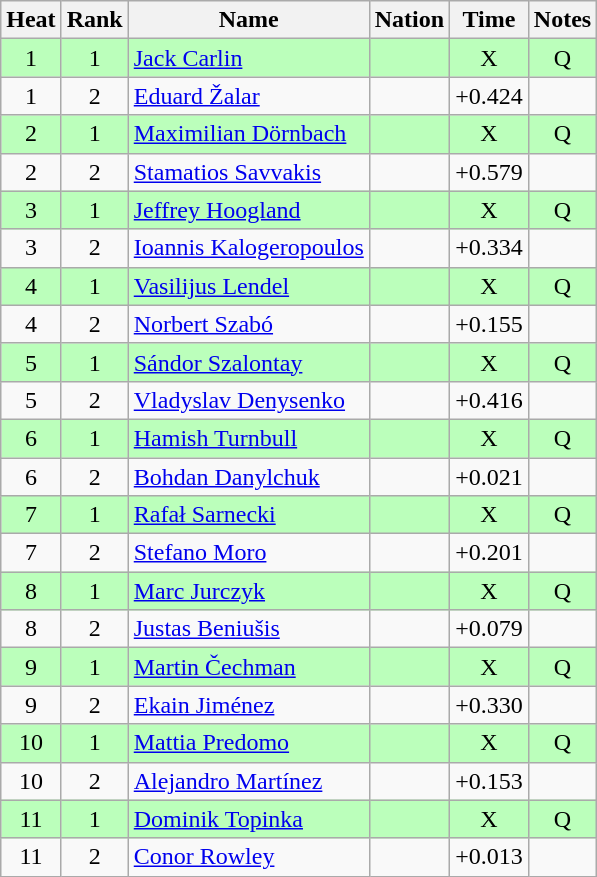<table class="wikitable sortable" style="text-align:center">
<tr>
<th>Heat</th>
<th>Rank</th>
<th>Name</th>
<th>Nation</th>
<th>Time</th>
<th>Notes</th>
</tr>
<tr bgcolor=bbffbb>
<td>1</td>
<td>1</td>
<td align=left><a href='#'>Jack Carlin</a></td>
<td align=left></td>
<td>X</td>
<td>Q</td>
</tr>
<tr>
<td>1</td>
<td>2</td>
<td align=left><a href='#'>Eduard Žalar</a></td>
<td align=left></td>
<td>+0.424</td>
<td></td>
</tr>
<tr bgcolor=bbffbb>
<td>2</td>
<td>1</td>
<td align=left><a href='#'>Maximilian Dörnbach</a></td>
<td align=left></td>
<td>X</td>
<td>Q</td>
</tr>
<tr>
<td>2</td>
<td>2</td>
<td align=left><a href='#'>Stamatios Savvakis</a></td>
<td align=left></td>
<td>+0.579</td>
<td></td>
</tr>
<tr bgcolor=bbffbb>
<td>3</td>
<td>1</td>
<td align=left><a href='#'>Jeffrey Hoogland</a></td>
<td align=left></td>
<td>X</td>
<td>Q</td>
</tr>
<tr>
<td>3</td>
<td>2</td>
<td align=left><a href='#'>Ioannis Kalogeropoulos</a></td>
<td align=left></td>
<td>+0.334</td>
<td></td>
</tr>
<tr bgcolor=bbffbb>
<td>4</td>
<td>1</td>
<td align=left><a href='#'>Vasilijus Lendel</a></td>
<td align=left></td>
<td>X</td>
<td>Q</td>
</tr>
<tr>
<td>4</td>
<td>2</td>
<td align=left><a href='#'>Norbert Szabó</a></td>
<td align=left></td>
<td>+0.155</td>
<td></td>
</tr>
<tr bgcolor=bbffbb>
<td>5</td>
<td>1</td>
<td align=left><a href='#'>Sándor Szalontay</a></td>
<td align=left></td>
<td>X</td>
<td>Q</td>
</tr>
<tr>
<td>5</td>
<td>2</td>
<td align=left><a href='#'>Vladyslav Denysenko</a></td>
<td align=left></td>
<td>+0.416</td>
<td></td>
</tr>
<tr bgcolor=bbffbb>
<td>6</td>
<td>1</td>
<td align=left><a href='#'>Hamish Turnbull</a></td>
<td align=left></td>
<td>X</td>
<td>Q</td>
</tr>
<tr>
<td>6</td>
<td>2</td>
<td align=left><a href='#'>Bohdan Danylchuk</a></td>
<td align=left></td>
<td>+0.021</td>
<td></td>
</tr>
<tr bgcolor=bbffbb>
<td>7</td>
<td>1</td>
<td align=left><a href='#'>Rafał Sarnecki</a></td>
<td align=left></td>
<td>X</td>
<td>Q</td>
</tr>
<tr>
<td>7</td>
<td>2</td>
<td align=left><a href='#'>Stefano Moro</a></td>
<td align=left></td>
<td>+0.201</td>
<td></td>
</tr>
<tr bgcolor=bbffbb>
<td>8</td>
<td>1</td>
<td align=left><a href='#'>Marc Jurczyk</a></td>
<td align=left></td>
<td>X</td>
<td>Q</td>
</tr>
<tr>
<td>8</td>
<td>2</td>
<td align=left><a href='#'>Justas Beniušis</a></td>
<td align=left></td>
<td>+0.079</td>
<td></td>
</tr>
<tr bgcolor=bbffbb>
<td>9</td>
<td>1</td>
<td align=left><a href='#'>Martin Čechman</a></td>
<td align=left></td>
<td>X</td>
<td>Q</td>
</tr>
<tr>
<td>9</td>
<td>2</td>
<td align=left><a href='#'>Ekain Jiménez</a></td>
<td align=left></td>
<td>+0.330</td>
<td></td>
</tr>
<tr bgcolor=bbffbb>
<td>10</td>
<td>1</td>
<td align=left><a href='#'>Mattia Predomo</a></td>
<td align=left></td>
<td>X</td>
<td>Q</td>
</tr>
<tr>
<td>10</td>
<td>2</td>
<td align=left><a href='#'>Alejandro Martínez</a></td>
<td align=left></td>
<td>+0.153</td>
<td></td>
</tr>
<tr bgcolor=bbffbb>
<td>11</td>
<td>1</td>
<td align=left><a href='#'>Dominik Topinka</a></td>
<td align=left></td>
<td>X</td>
<td>Q</td>
</tr>
<tr>
<td>11</td>
<td>2</td>
<td align=left><a href='#'>Conor Rowley</a></td>
<td align=left></td>
<td>+0.013</td>
<td></td>
</tr>
</table>
